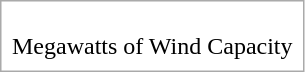<table style="border:solid 1px #aaa;" cellpadding="7" cellspacing="0" class="floatleft">
<tr>
<td></td>
</tr>
<tr>
<td>Megawatts of Wind Capacity </td>
</tr>
</table>
